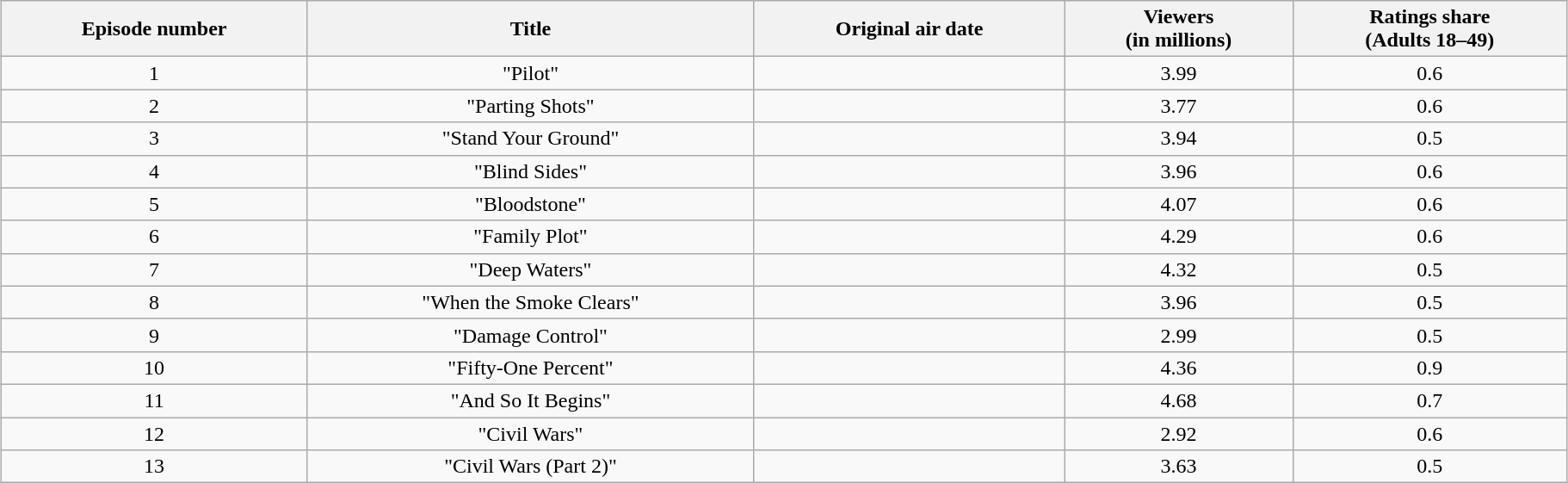<table class="wikitable" style="text-align:center; width: 96%; margin-left: auto; margin-right: auto;">
<tr>
<th>Episode number</th>
<th>Title</th>
<th>Original air date</th>
<th>Viewers<br>(in millions)</th>
<th>Ratings share<br>(Adults 18–49)</th>
</tr>
<tr>
<td>1</td>
<td>"Pilot"</td>
<td></td>
<td>3.99</td>
<td>0.6</td>
</tr>
<tr>
<td>2</td>
<td>"Parting Shots"</td>
<td></td>
<td>3.77</td>
<td>0.6</td>
</tr>
<tr>
<td>3</td>
<td>"Stand Your Ground"</td>
<td></td>
<td>3.94</td>
<td>0.5</td>
</tr>
<tr>
<td>4</td>
<td>"Blind Sides"</td>
<td></td>
<td>3.96</td>
<td>0.6</td>
</tr>
<tr>
<td>5</td>
<td>"Bloodstone"</td>
<td></td>
<td>4.07</td>
<td>0.6</td>
</tr>
<tr>
<td>6</td>
<td>"Family Plot"</td>
<td></td>
<td>4.29</td>
<td>0.6</td>
</tr>
<tr>
<td>7</td>
<td>"Deep Waters"</td>
<td></td>
<td>4.32</td>
<td>0.5</td>
</tr>
<tr>
<td>8</td>
<td>"When the Smoke Clears"</td>
<td></td>
<td>3.96</td>
<td>0.5</td>
</tr>
<tr>
<td>9</td>
<td>"Damage Control"</td>
<td></td>
<td>2.99</td>
<td>0.5</td>
</tr>
<tr>
<td>10</td>
<td>"Fifty-One Percent"</td>
<td></td>
<td>4.36</td>
<td>0.9</td>
</tr>
<tr>
<td>11</td>
<td>"And So It Begins"</td>
<td></td>
<td>4.68</td>
<td>0.7</td>
</tr>
<tr>
<td>12</td>
<td>"Civil Wars"</td>
<td></td>
<td>2.92</td>
<td>0.6</td>
</tr>
<tr>
<td>13</td>
<td>"Civil Wars (Part 2)"</td>
<td></td>
<td>3.63</td>
<td>0.5</td>
</tr>
</table>
